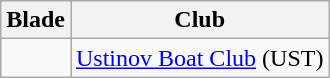<table class="wikitable">
<tr>
<th>Blade</th>
<th>Club</th>
</tr>
<tr>
<td></td>
<td><a href='#'>Ustinov Boat Club</a> (UST)</td>
</tr>
</table>
